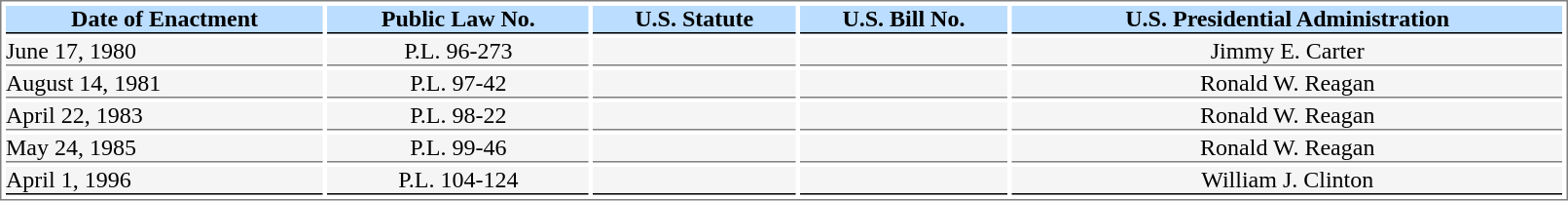<table style="border:1px solid gray; align:left; width:85%" cellspacing=3 cellpadding=0>
<tr style="font-weight:bold; text-align:center; background:#bbddff; color:black;">
<th style=" border-bottom:1.5px solid black">Date of Enactment</th>
<th style=" border-bottom:1.5px solid black">Public Law No.</th>
<th style=" border-bottom:1.5px solid black">U.S. Statute</th>
<th style=" border-bottom:1.5px solid black">U.S. Bill No.</th>
<th style=" border-bottom:1.5px solid black">U.S. Presidential Administration</th>
</tr>
<tr>
<td style="border-bottom:1px solid gray; background:#F5F5F5;">June 17, 1980</td>
<td style="border-bottom:1px solid gray; background:#F5F5F5; text-align:center;">P.L. 96-273</td>
<td style="border-bottom:1px solid gray; background:#F5F5F5; text-align:center;"></td>
<td style="border-bottom:1px solid gray; background:#F5F5F5; text-align:center;"></td>
<td style="border-bottom:1px solid gray; background:#F5F5F5; text-align:center;">Jimmy E. Carter</td>
</tr>
<tr>
<td style="border-bottom:1px solid gray; background:#F5F5F5;">August 14, 1981</td>
<td style="border-bottom:1px solid gray; background:#F5F5F5; text-align:center;">P.L. 97-42</td>
<td style="border-bottom:1px solid gray; background:#F5F5F5; text-align:center;"></td>
<td style="border-bottom:1px solid gray; background:#F5F5F5; text-align:center;"></td>
<td style="border-bottom:1px solid gray; background:#F5F5F5; text-align:center;">Ronald W. Reagan</td>
</tr>
<tr>
<td style="border-bottom:1px solid gray; background:#F5F5F5;">April 22, 1983</td>
<td style="border-bottom:1px solid gray; background:#F5F5F5; text-align:center;">P.L. 98-22</td>
<td style="border-bottom:1px solid gray; background:#F5F5F5; text-align:center;"></td>
<td style="border-bottom:1px solid gray; background:#F5F5F5; text-align:center;"></td>
<td style="border-bottom:1px solid gray; background:#F5F5F5; text-align:center;">Ronald W. Reagan</td>
</tr>
<tr>
<td style="border-bottom:1px solid gray; background:#F5F5F5;">May 24, 1985</td>
<td style="border-bottom:1px solid gray; background:#F5F5F5; text-align:center;">P.L. 99-46</td>
<td style="border-bottom:1px solid gray; background:#F5F5F5; text-align:center;"></td>
<td style="border-bottom:1px solid gray; background:#F5F5F5; text-align:center;"></td>
<td style="border-bottom:1px solid gray; background:#F5F5F5; text-align:center;">Ronald W. Reagan</td>
</tr>
<tr>
<td style="border-bottom:1.5px solid black; background:#F5F5F5;">April 1, 1996</td>
<td style="border-bottom:1.5px solid black; background:#F5F5F5; text-align:center;">P.L. 104-124</td>
<td style="border-bottom:1.5px solid black; background:#F5F5F5; text-align:center;"></td>
<td style="border-bottom:1.5px solid black; background:#F5F5F5; text-align:center;"></td>
<td style="border-bottom:1.5px solid black; background:#F5F5F5; text-align:center;">William J. Clinton</td>
</tr>
</table>
